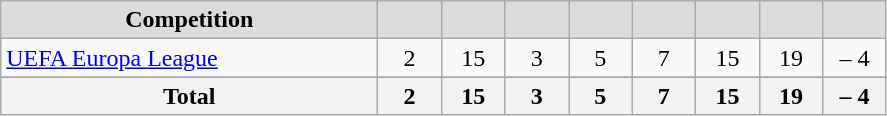<table class="wikitable" style="text-align: center;">
<tr>
<th width="244" style="background:#DCDCDC">Competition</th>
<th width="35" style="background:#DCDCDC"></th>
<th width="35" style="background:#DCDCDC"></th>
<th width="35" style="background:#DCDCDC"></th>
<th width="35" style="background:#DCDCDC"></th>
<th width="35" style="background:#DCDCDC"></th>
<th width="35" style="background:#DCDCDC"></th>
<th width="35" style="background:#DCDCDC"></th>
<th width="35" style="background:#DCDCDC"></th>
</tr>
<tr>
<td align=left><a href='#'>UEFA Europa League</a></td>
<td>2</td>
<td>15</td>
<td>3</td>
<td>5</td>
<td>7</td>
<td>15</td>
<td>19</td>
<td>– 4</td>
</tr>
<tr>
</tr>
<tr class="sortbottom">
<th>Total</th>
<th>2</th>
<th>15</th>
<th>3</th>
<th>5</th>
<th>7</th>
<th>15</th>
<th>19</th>
<th>– 4</th>
</tr>
</table>
